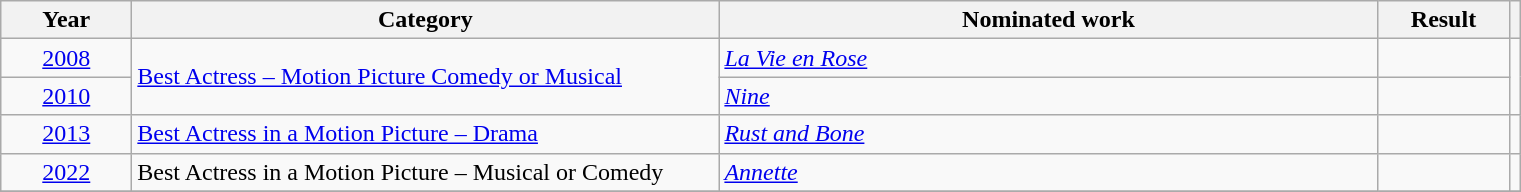<table class=wikitable>
<tr>
<th scope="col" style="width:5em;">Year</th>
<th scope="col" style="width:24em;">Category</th>
<th scope="col" style="width:27em;">Nominated work</th>
<th scope="col" style="width:5em;">Result</th>
<th></th>
</tr>
<tr>
<td style="text-align:center;"><a href='#'>2008</a></td>
<td rowspan=2><a href='#'>Best Actress – Motion Picture Comedy or Musical</a></td>
<td><em><a href='#'>La Vie en Rose</a></em></td>
<td></td>
<td rowspan=2></td>
</tr>
<tr>
<td style="text-align:center;"><a href='#'>2010</a></td>
<td><em><a href='#'>Nine</a></em></td>
<td></td>
</tr>
<tr>
<td style="text-align:center;"><a href='#'>2013</a></td>
<td><a href='#'>Best Actress in a Motion Picture – Drama</a></td>
<td><em><a href='#'>Rust and Bone</a></em></td>
<td></td>
<td></td>
</tr>
<tr>
<td style="text-align:center;"><a href='#'>2022</a></td>
<td>Best Actress in a Motion Picture – Musical or Comedy</td>
<td><em><a href='#'>Annette</a></em></td>
<td></td>
<td></td>
</tr>
<tr>
</tr>
</table>
